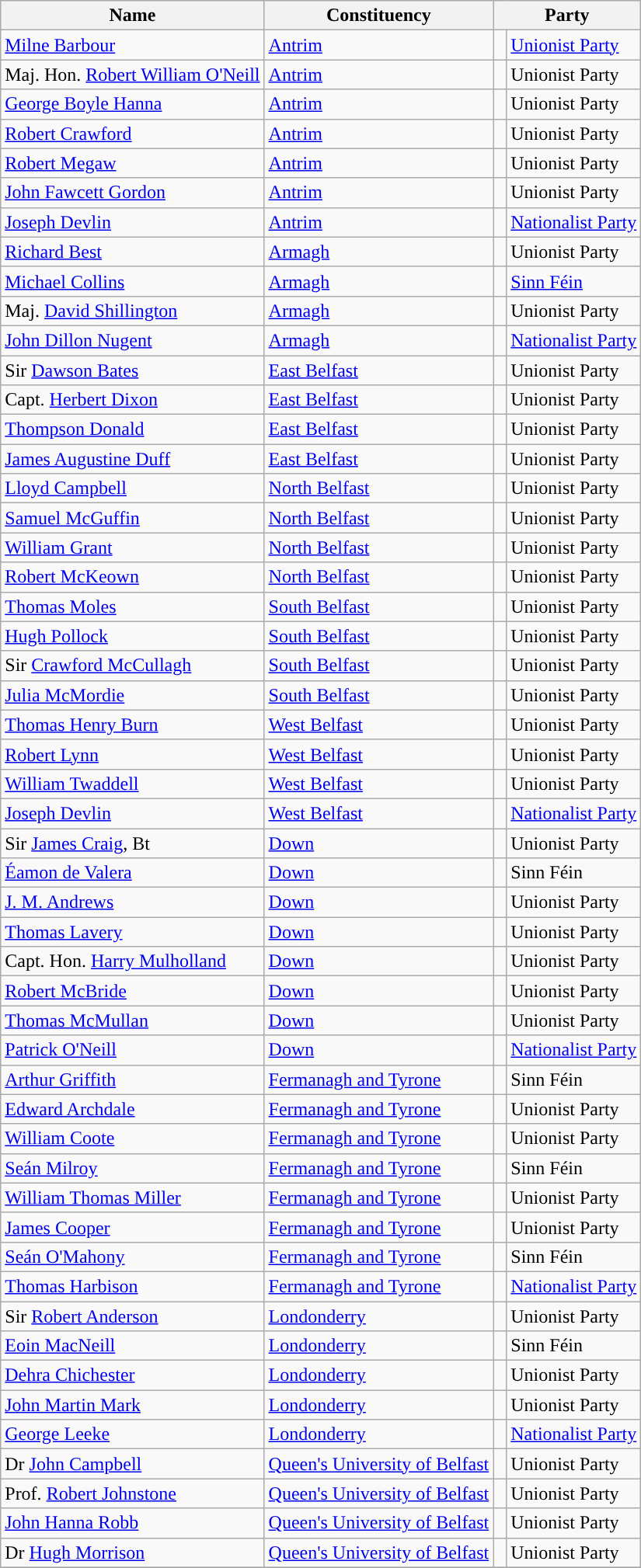<table class="wikitable sortable">
<tr>
<th>Name</th>
<th>Constituency</th>
<th colspan="2">Party</th>
</tr>
<tr>
<td><a href='#'>Milne Barbour</a></td>
<td><a href='#'>Antrim</a></td>
<td style="background: "> </td>
<td><a href='#'>Unionist Party</a></td>
</tr>
<tr>
<td>Maj. Hon. <a href='#'>Robert William O'Neill</a></td>
<td><a href='#'>Antrim</a></td>
<td style="background: "> </td>
<td>Unionist Party</td>
</tr>
<tr>
<td><a href='#'>George Boyle Hanna</a></td>
<td><a href='#'>Antrim</a></td>
<td style="background: "> </td>
<td>Unionist Party</td>
</tr>
<tr>
<td><a href='#'>Robert Crawford</a></td>
<td><a href='#'>Antrim</a></td>
<td style="background: "> </td>
<td>Unionist Party</td>
</tr>
<tr>
<td><a href='#'>Robert Megaw</a></td>
<td><a href='#'>Antrim</a></td>
<td style="background: "> </td>
<td>Unionist Party</td>
</tr>
<tr>
<td><a href='#'>John Fawcett Gordon</a></td>
<td><a href='#'>Antrim</a></td>
<td style="background: "> </td>
<td>Unionist Party</td>
</tr>
<tr>
<td><a href='#'>Joseph Devlin</a></td>
<td><a href='#'>Antrim</a></td>
<td style="background: "> </td>
<td><a href='#'>Nationalist Party</a></td>
</tr>
<tr>
<td><a href='#'>Richard Best</a></td>
<td><a href='#'>Armagh</a></td>
<td style="background: "> </td>
<td>Unionist Party</td>
</tr>
<tr>
<td><a href='#'>Michael Collins</a></td>
<td><a href='#'>Armagh</a></td>
<td style="background: "> </td>
<td><a href='#'>Sinn Féin</a></td>
</tr>
<tr>
<td>Maj. <a href='#'>David Shillington</a></td>
<td><a href='#'>Armagh</a></td>
<td style="background: "> </td>
<td>Unionist Party</td>
</tr>
<tr>
<td><a href='#'>John Dillon Nugent</a></td>
<td><a href='#'>Armagh</a></td>
<td style="background: "> </td>
<td><a href='#'>Nationalist Party</a></td>
</tr>
<tr>
<td>Sir <a href='#'>Dawson Bates</a></td>
<td><a href='#'>East Belfast</a></td>
<td style="background: "> </td>
<td>Unionist Party</td>
</tr>
<tr>
<td>Capt. <a href='#'>Herbert Dixon</a></td>
<td><a href='#'>East Belfast</a></td>
<td style="background: "> </td>
<td>Unionist Party</td>
</tr>
<tr>
<td><a href='#'>Thompson Donald</a></td>
<td><a href='#'>East Belfast</a></td>
<td style="background: "> </td>
<td>Unionist Party</td>
</tr>
<tr>
<td><a href='#'>James Augustine Duff</a></td>
<td><a href='#'>East Belfast</a></td>
<td style="background: "> </td>
<td>Unionist Party</td>
</tr>
<tr>
<td><a href='#'>Lloyd Campbell</a></td>
<td><a href='#'>North Belfast</a></td>
<td style="background: "> </td>
<td>Unionist Party</td>
</tr>
<tr>
<td><a href='#'>Samuel McGuffin</a></td>
<td><a href='#'>North Belfast</a></td>
<td style="background: "> </td>
<td>Unionist Party</td>
</tr>
<tr>
<td><a href='#'>William Grant</a></td>
<td><a href='#'>North Belfast</a></td>
<td style="background: "> </td>
<td>Unionist Party</td>
</tr>
<tr>
<td><a href='#'>Robert McKeown</a></td>
<td><a href='#'>North Belfast</a></td>
<td style="background: "> </td>
<td>Unionist Party</td>
</tr>
<tr>
<td><a href='#'>Thomas Moles</a></td>
<td><a href='#'>South Belfast</a></td>
<td style="background: "> </td>
<td>Unionist Party</td>
</tr>
<tr>
<td><a href='#'>Hugh Pollock</a></td>
<td><a href='#'>South Belfast</a></td>
<td style="background: "> </td>
<td>Unionist Party</td>
</tr>
<tr>
<td>Sir <a href='#'>Crawford McCullagh</a></td>
<td><a href='#'>South Belfast</a></td>
<td style="background: "> </td>
<td>Unionist Party</td>
</tr>
<tr>
<td><a href='#'>Julia McMordie</a></td>
<td><a href='#'>South Belfast</a></td>
<td style="background: "> </td>
<td>Unionist Party</td>
</tr>
<tr>
<td><a href='#'>Thomas Henry Burn</a></td>
<td><a href='#'>West Belfast</a></td>
<td style="background: "> </td>
<td>Unionist Party</td>
</tr>
<tr>
<td><a href='#'>Robert Lynn</a></td>
<td><a href='#'>West Belfast</a></td>
<td style="background: "> </td>
<td>Unionist Party</td>
</tr>
<tr>
<td><a href='#'>William Twaddell</a></td>
<td><a href='#'>West Belfast</a></td>
<td style="background: "> </td>
<td>Unionist Party</td>
</tr>
<tr>
<td><a href='#'>Joseph Devlin</a></td>
<td><a href='#'>West Belfast</a></td>
<td style="background: "> </td>
<td><a href='#'>Nationalist Party</a></td>
</tr>
<tr>
<td>Sir <a href='#'>James Craig</a>, Bt</td>
<td><a href='#'>Down</a></td>
<td style="background: "> </td>
<td>Unionist Party</td>
</tr>
<tr>
<td><a href='#'>Éamon de Valera</a></td>
<td><a href='#'>Down</a></td>
<td style="background: "> </td>
<td>Sinn Féin</td>
</tr>
<tr>
<td><a href='#'>J. M. Andrews</a></td>
<td><a href='#'>Down</a></td>
<td style="background: "> </td>
<td>Unionist Party</td>
</tr>
<tr>
<td><a href='#'>Thomas Lavery</a></td>
<td><a href='#'>Down</a></td>
<td style="background: "> </td>
<td>Unionist Party</td>
</tr>
<tr>
<td>Capt. Hon. <a href='#'>Harry Mulholland</a></td>
<td><a href='#'>Down</a></td>
<td style="background: "> </td>
<td>Unionist Party</td>
</tr>
<tr>
<td><a href='#'>Robert McBride</a></td>
<td><a href='#'>Down</a></td>
<td style="background: "> </td>
<td>Unionist Party</td>
</tr>
<tr>
<td><a href='#'>Thomas McMullan</a></td>
<td><a href='#'>Down</a></td>
<td style="background: "> </td>
<td>Unionist Party</td>
</tr>
<tr>
<td><a href='#'>Patrick O'Neill</a></td>
<td><a href='#'>Down</a></td>
<td style="background: "> </td>
<td><a href='#'>Nationalist Party</a></td>
</tr>
<tr>
<td><a href='#'>Arthur Griffith</a></td>
<td><a href='#'>Fermanagh and Tyrone</a></td>
<td style="background: "> </td>
<td>Sinn Féin</td>
</tr>
<tr>
<td><a href='#'>Edward Archdale</a></td>
<td><a href='#'>Fermanagh and Tyrone</a></td>
<td style="background: "> </td>
<td>Unionist Party</td>
</tr>
<tr>
<td><a href='#'>William Coote</a></td>
<td><a href='#'>Fermanagh and Tyrone</a></td>
<td style="background: "> </td>
<td>Unionist Party</td>
</tr>
<tr>
<td><a href='#'>Seán Milroy</a></td>
<td><a href='#'>Fermanagh and Tyrone</a></td>
<td style="background: "> </td>
<td>Sinn Féin</td>
</tr>
<tr>
<td><a href='#'>William Thomas Miller</a></td>
<td><a href='#'>Fermanagh and Tyrone</a></td>
<td style="background: "> </td>
<td>Unionist Party</td>
</tr>
<tr>
<td><a href='#'>James Cooper</a></td>
<td><a href='#'>Fermanagh and Tyrone</a></td>
<td style="background: "> </td>
<td>Unionist Party</td>
</tr>
<tr>
<td><a href='#'>Seán O'Mahony</a></td>
<td><a href='#'>Fermanagh and Tyrone</a></td>
<td style="background: "> </td>
<td>Sinn Féin</td>
</tr>
<tr>
<td><a href='#'>Thomas Harbison</a></td>
<td><a href='#'>Fermanagh and Tyrone</a></td>
<td style="background: "> </td>
<td><a href='#'>Nationalist Party</a></td>
</tr>
<tr>
<td>Sir <a href='#'>Robert Anderson</a></td>
<td><a href='#'>Londonderry</a></td>
<td style="background: "> </td>
<td>Unionist Party</td>
</tr>
<tr>
<td><a href='#'>Eoin MacNeill</a></td>
<td><a href='#'>Londonderry</a></td>
<td style="background: "> </td>
<td>Sinn Féin</td>
</tr>
<tr>
<td><a href='#'>Dehra Chichester</a></td>
<td><a href='#'>Londonderry</a></td>
<td style="background: "> </td>
<td>Unionist Party</td>
</tr>
<tr>
<td><a href='#'>John Martin Mark</a></td>
<td><a href='#'>Londonderry</a></td>
<td style="background: "> </td>
<td>Unionist Party</td>
</tr>
<tr>
<td><a href='#'>George Leeke</a></td>
<td><a href='#'>Londonderry</a></td>
<td style="background: "> </td>
<td><a href='#'>Nationalist Party</a></td>
</tr>
<tr>
<td>Dr <a href='#'>John Campbell</a></td>
<td><a href='#'>Queen's University of Belfast</a></td>
<td style="background: "> </td>
<td>Unionist Party</td>
</tr>
<tr>
<td>Prof. <a href='#'>Robert Johnstone</a></td>
<td><a href='#'>Queen's University of Belfast</a></td>
<td style="background: "> </td>
<td>Unionist Party</td>
</tr>
<tr>
<td><a href='#'>John Hanna Robb</a></td>
<td><a href='#'>Queen's University of Belfast</a></td>
<td style="background: "> </td>
<td>Unionist Party</td>
</tr>
<tr>
<td>Dr <a href='#'>Hugh Morrison</a></td>
<td><a href='#'>Queen's University of Belfast</a></td>
<td style="background: "> </td>
<td>Unionist Party</td>
</tr>
<tr>
</tr>
</table>
